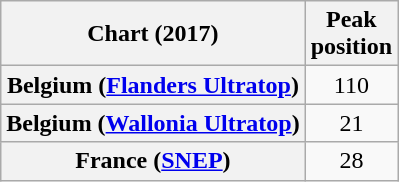<table class="wikitable plainrowheaders sortable" style="text-align:center;">
<tr>
<th>Chart (2017)</th>
<th>Peak<br>position</th>
</tr>
<tr>
<th scope="row">Belgium (<a href='#'>Flanders Ultratop</a>)</th>
<td>110</td>
</tr>
<tr>
<th scope="row">Belgium (<a href='#'>Wallonia Ultratop</a>)</th>
<td>21</td>
</tr>
<tr>
<th scope="row">France (<a href='#'>SNEP</a>)</th>
<td>28</td>
</tr>
</table>
